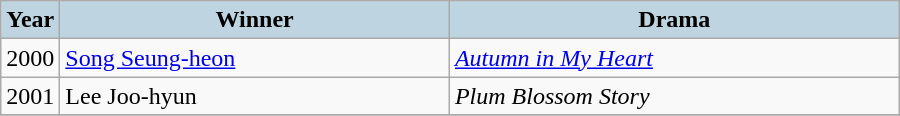<table class="wikitable" style="width:600px">
<tr>
<th style="background:#BED5E1;" width=30>Year</th>
<th style="background:#BED5E1;">Winner</th>
<th style="background:#BED5E1;">Drama</th>
</tr>
<tr>
<td>2000</td>
<td><a href='#'>Song Seung-heon</a></td>
<td><em><a href='#'>Autumn in My Heart</a></em></td>
</tr>
<tr>
<td>2001</td>
<td>Lee Joo-hyun</td>
<td><em>Plum Blossom Story</em></td>
</tr>
<tr>
</tr>
</table>
